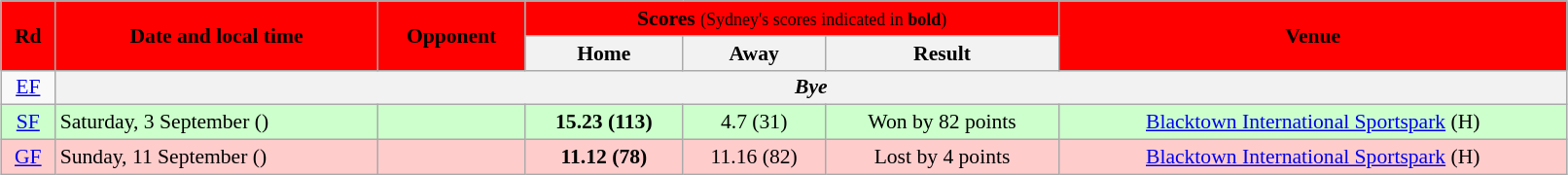<table class="wikitable" style="font-size:90%; text-align:center; width: 85%; margin-left: auto; margin-right: auto;">
<tr style="background:#FF0000;">
<td rowspan=2><span><strong>Rd</strong></span></td>
<td rowspan=2><span><strong>Date and local time</strong></span></td>
<td rowspan=2><span><strong>Opponent</strong></span></td>
<td colspan=3><span><strong>Scores</strong> <small>(Sydney's scores indicated in <strong>bold</strong>)</small></span></td>
<td rowspan=2><span><strong>Venue</strong></span></td>
</tr>
<tr>
<th><span>Home</span></th>
<th><span>Away</span></th>
<th><span>Result</span></th>
</tr>
<tr>
<td><a href='#'>EF</a></td>
<th colspan=6><span><em>Bye</em></span></th>
</tr>
<tr style="background:#cfc;">
<td><a href='#'>SF</a></td>
<td align=left>Saturday, 3 September ()</td>
<td align=left></td>
<td><strong>15.23 (113)</strong></td>
<td>4.7 (31)</td>
<td>Won by 82 points</td>
<td><a href='#'>Blacktown International Sportspark</a> (H)</td>
</tr>
<tr style="background:#fcc;">
<td><a href='#'>GF</a></td>
<td align=left>Sunday, 11 September ()</td>
<td align=left></td>
<td><strong>11.12 (78)</strong></td>
<td>11.16 (82)</td>
<td>Lost by 4 points</td>
<td><a href='#'>Blacktown International Sportspark</a> (H)</td>
</tr>
</table>
